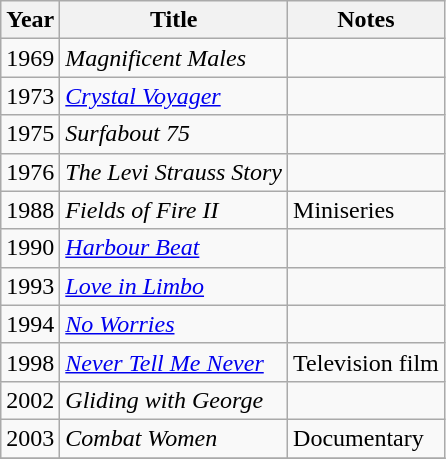<table class="wikitable sortable">
<tr>
<th>Year</th>
<th>Title</th>
<th>Notes</th>
</tr>
<tr>
<td>1969</td>
<td><em>Magnificent Males</em></td>
<td></td>
</tr>
<tr>
<td>1973</td>
<td><em><a href='#'>Crystal Voyager</a></em></td>
<td></td>
</tr>
<tr>
<td>1975</td>
<td><em>Surfabout 75</em></td>
<td></td>
</tr>
<tr>
<td>1976</td>
<td><em>The Levi Strauss Story </em></td>
<td></td>
</tr>
<tr>
<td>1988</td>
<td><em>Fields of Fire II </em></td>
<td>Miniseries</td>
</tr>
<tr>
<td>1990</td>
<td><em><a href='#'>Harbour Beat</a></em></td>
<td></td>
</tr>
<tr>
<td>1993</td>
<td><em><a href='#'>Love in Limbo</a></em></td>
<td></td>
</tr>
<tr>
<td>1994</td>
<td><em><a href='#'>No Worries</a></em></td>
<td></td>
</tr>
<tr>
<td>1998</td>
<td><em><a href='#'>Never Tell Me Never</a></em></td>
<td>Television film</td>
</tr>
<tr>
<td>2002</td>
<td><em>Gliding with George</em></td>
<td></td>
</tr>
<tr>
<td>2003</td>
<td><em>Combat Women</em></td>
<td>Documentary</td>
</tr>
<tr>
</tr>
</table>
